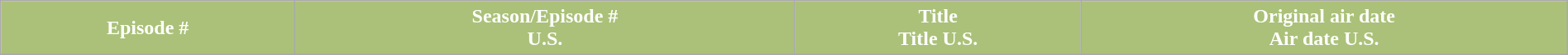<table class="wikitable plainrowheaders" style="width: 100%; margin-right: 0;">
<tr>
<th style="background: #ABC179; color: #ffffff;">Episode #</th>
<th style="background: #ABC179; color: #ffffff;">Season/Episode # <br>U.S.</th>
<th style="background: #ABC179; color: #ffffff;">Title <br> Title U.S.</th>
<th style="background: #ABC179; color: #ffffff;">Original air date <br> Air date U.S.</th>
</tr>
<tr>
</tr>
</table>
